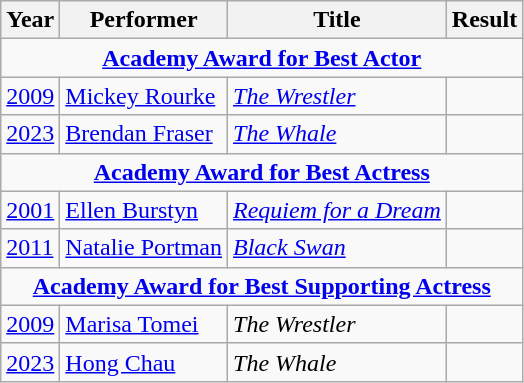<table class="wikitable">
<tr>
<th>Year</th>
<th>Performer</th>
<th>Title</th>
<th>Result</th>
</tr>
<tr>
<td colspan="4" style="text-align:center"><strong><a href='#'>Academy Award for Best Actor</a></strong></td>
</tr>
<tr>
<td><a href='#'>2009</a></td>
<td><a href='#'>Mickey Rourke</a></td>
<td><a href='#'><em>The Wrestler</em></a></td>
<td></td>
</tr>
<tr>
<td><a href='#'>2023</a></td>
<td><a href='#'>Brendan Fraser</a></td>
<td><a href='#'><em>The Whale</em></a></td>
<td></td>
</tr>
<tr>
<td colspan="4" style="text-align:center"><strong><a href='#'>Academy Award for Best Actress</a></strong></td>
</tr>
<tr>
<td><a href='#'>2001</a></td>
<td><a href='#'>Ellen Burstyn</a></td>
<td><em><a href='#'>Requiem for a Dream</a></em></td>
<td></td>
</tr>
<tr>
<td><a href='#'>2011</a></td>
<td><a href='#'>Natalie Portman</a></td>
<td><em><a href='#'>Black Swan</a></em></td>
<td></td>
</tr>
<tr>
<td colspan="4" style="text-align:center"><strong><a href='#'>Academy Award for Best Supporting Actress</a></strong></td>
</tr>
<tr>
<td><a href='#'>2009</a></td>
<td><a href='#'>Marisa Tomei</a></td>
<td><em>The Wrestler</em></td>
<td></td>
</tr>
<tr>
<td><a href='#'>2023</a></td>
<td><a href='#'>Hong Chau</a></td>
<td><em>The Whale</em></td>
<td></td>
</tr>
</table>
